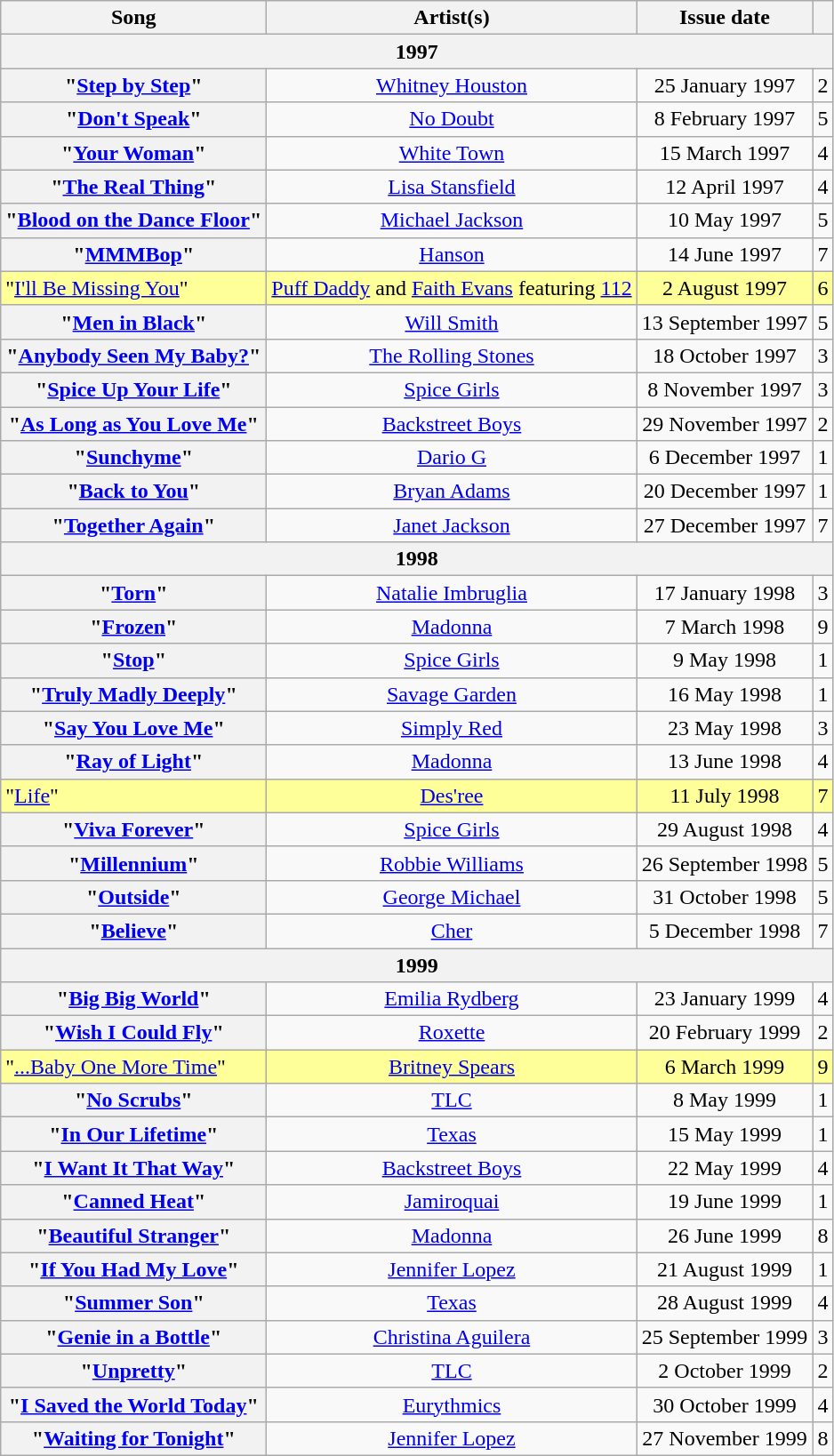<table class="wikitable plainrowheaders sortable" style="text-align:center;">
<tr>
<th>Song</th>
<th>Artist(s)</th>
<th>Issue date</th>
<th></th>
</tr>
<tr>
<th colspan=4>1997</th>
</tr>
<tr>
<th scope="row">"<a href='#'>Step by Step</a>"</th>
<td><a href='#'>Whitney Houston</a></td>
<td>25 January 1997</td>
<td>2</td>
</tr>
<tr>
<th scope="row">"<a href='#'>Don't Speak</a>"</th>
<td><a href='#'>No Doubt</a></td>
<td>8 February 1997</td>
<td>5</td>
</tr>
<tr>
<th scope="row">"<a href='#'>Your Woman</a>"</th>
<td><a href='#'>White Town</a></td>
<td>15 March 1997</td>
<td>4</td>
</tr>
<tr>
<th scope="row">"<a href='#'>The Real Thing</a>"</th>
<td><a href='#'>Lisa Stansfield</a></td>
<td>12 April 1997</td>
<td>4</td>
</tr>
<tr>
<th scope="row">"<a href='#'>Blood on the Dance Floor</a>"</th>
<td><a href='#'>Michael Jackson</a></td>
<td>10 May 1997</td>
<td>5</td>
</tr>
<tr>
<th scope="row">"<a href='#'>MMMBop</a>"</th>
<td><a href='#'>Hanson</a></td>
<td>14 June 1997</td>
<td>7</td>
</tr>
<tr bgcolor=#FFFF99>
<td align=left>"<a href='#'>I'll Be Missing You</a>"</td>
<td><a href='#'>Puff Daddy</a> and <a href='#'>Faith Evans</a> featuring <a href='#'>112</a></td>
<td>2 August 1997</td>
<td>6</td>
</tr>
<tr>
<th scope="row">"<a href='#'>Men in Black</a>"</th>
<td><a href='#'>Will Smith</a></td>
<td>13 September 1997</td>
<td>5</td>
</tr>
<tr>
<th scope="row">"<a href='#'>Anybody Seen My Baby?</a>"</th>
<td><a href='#'>The Rolling Stones</a></td>
<td>18 October 1997</td>
<td>3</td>
</tr>
<tr>
<th scope="row">"<a href='#'>Spice Up Your Life</a>"</th>
<td><a href='#'>Spice Girls</a></td>
<td>8 November 1997</td>
<td>3</td>
</tr>
<tr>
<th scope="row">"<a href='#'>As Long as You Love Me</a>"</th>
<td><a href='#'>Backstreet Boys</a></td>
<td>29 November 1997</td>
<td>2</td>
</tr>
<tr>
<th scope="row">"<a href='#'>Sunchyme</a>"</th>
<td><a href='#'>Dario G</a></td>
<td>6 December 1997</td>
<td>1</td>
</tr>
<tr>
<th scope="row">"<a href='#'>Back to You</a>"</th>
<td><a href='#'>Bryan Adams</a></td>
<td>20 December 1997</td>
<td>1</td>
</tr>
<tr>
<th scope="row">"<a href='#'>Together Again</a>"</th>
<td><a href='#'>Janet Jackson</a></td>
<td>27 December 1997</td>
<td>7</td>
</tr>
<tr>
<th colspan=4>1998</th>
</tr>
<tr>
<th scope="row">"<a href='#'>Torn</a>"</th>
<td><a href='#'>Natalie Imbruglia</a></td>
<td>17 January 1998</td>
<td>3</td>
</tr>
<tr>
<th scope="row">"<a href='#'>Frozen</a>"</th>
<td><a href='#'>Madonna</a></td>
<td>7 March 1998</td>
<td>9</td>
</tr>
<tr>
<th scope="row">"<a href='#'>Stop</a>"</th>
<td><a href='#'>Spice Girls</a></td>
<td>9 May 1998</td>
<td>1</td>
</tr>
<tr>
<th scope="row">"<a href='#'>Truly Madly Deeply</a>"</th>
<td><a href='#'>Savage Garden</a></td>
<td>16 May 1998</td>
<td>1</td>
</tr>
<tr>
<th scope="row">"<a href='#'>Say You Love Me</a>"</th>
<td><a href='#'>Simply Red</a></td>
<td>23 May 1998</td>
<td>3</td>
</tr>
<tr>
<th scope="row">"<a href='#'>Ray of Light</a>"</th>
<td><a href='#'>Madonna</a></td>
<td>13 June 1998</td>
<td>4</td>
</tr>
<tr bgcolor=#FFFF99>
<td align=left>"<a href='#'>Life</a>"</td>
<td><a href='#'>Des'ree</a></td>
<td>11 July 1998</td>
<td>7</td>
</tr>
<tr>
<th scope="row">"<a href='#'>Viva Forever</a>"</th>
<td><a href='#'>Spice Girls</a></td>
<td>29 August 1998</td>
<td>4</td>
</tr>
<tr>
<th scope="row">"<a href='#'>Millennium</a>"</th>
<td><a href='#'>Robbie Williams</a></td>
<td>26 September 1998</td>
<td>5</td>
</tr>
<tr>
<th scope="row">"<a href='#'>Outside</a>"</th>
<td><a href='#'>George Michael</a></td>
<td>31 October 1998</td>
<td>5</td>
</tr>
<tr>
<th scope="row">"<a href='#'>Believe</a>"</th>
<td><a href='#'>Cher</a></td>
<td>5 December 1998</td>
<td>7</td>
</tr>
<tr>
<th colspan=4>1999</th>
</tr>
<tr>
<th scope="row">"<a href='#'>Big Big World</a>"</th>
<td><a href='#'>Emilia Rydberg</a></td>
<td>23 January 1999</td>
<td>4</td>
</tr>
<tr>
<th scope="row">"<a href='#'>Wish I Could Fly</a>"</th>
<td><a href='#'>Roxette</a></td>
<td>20 February 1999</td>
<td>2</td>
</tr>
<tr bgcolor=#FFFF99>
<td align=left>"<a href='#'>...Baby One More Time</a>"</td>
<td><a href='#'>Britney Spears</a></td>
<td>6 March 1999</td>
<td>9</td>
</tr>
<tr>
<th scope="row">"<a href='#'>No Scrubs</a>"</th>
<td><a href='#'>TLC</a></td>
<td>8 May 1999</td>
<td>1</td>
</tr>
<tr>
<th scope="row">"<a href='#'>In Our Lifetime</a>"</th>
<td><a href='#'>Texas</a></td>
<td>15 May 1999</td>
<td>1</td>
</tr>
<tr>
<th scope="row">"<a href='#'>I Want It That Way</a>"</th>
<td><a href='#'>Backstreet Boys</a></td>
<td>22 May 1999</td>
<td>4</td>
</tr>
<tr>
<th scope="row">"<a href='#'>Canned Heat</a>"</th>
<td><a href='#'>Jamiroquai</a></td>
<td>19 June 1999</td>
<td>1</td>
</tr>
<tr>
<th scope="row">"<a href='#'>Beautiful Stranger</a>"</th>
<td><a href='#'>Madonna</a></td>
<td>26 June 1999</td>
<td>8</td>
</tr>
<tr>
<th scope="row">"<a href='#'>If You Had My Love</a>"</th>
<td><a href='#'>Jennifer Lopez</a></td>
<td>21 August 1999</td>
<td>1</td>
</tr>
<tr>
<th scope="row">"<a href='#'>Summer Son</a>"</th>
<td><a href='#'>Texas</a></td>
<td>28 August 1999</td>
<td>4</td>
</tr>
<tr>
<th scope="row">"<a href='#'>Genie in a Bottle</a>"</th>
<td><a href='#'>Christina Aguilera</a></td>
<td>25 September 1999</td>
<td>3</td>
</tr>
<tr>
<th scope="row">"<a href='#'>Unpretty</a>"</th>
<td><a href='#'>TLC</a></td>
<td>2 October 1999</td>
<td>2</td>
</tr>
<tr>
<th scope="row">"<a href='#'>I Saved the World Today</a>"</th>
<td><a href='#'>Eurythmics</a></td>
<td>30 October 1999</td>
<td>4</td>
</tr>
<tr>
<th scope="row">"<a href='#'>Waiting for Tonight</a>"</th>
<td><a href='#'>Jennifer Lopez</a></td>
<td>27 November 1999</td>
<td>8</td>
</tr>
</table>
